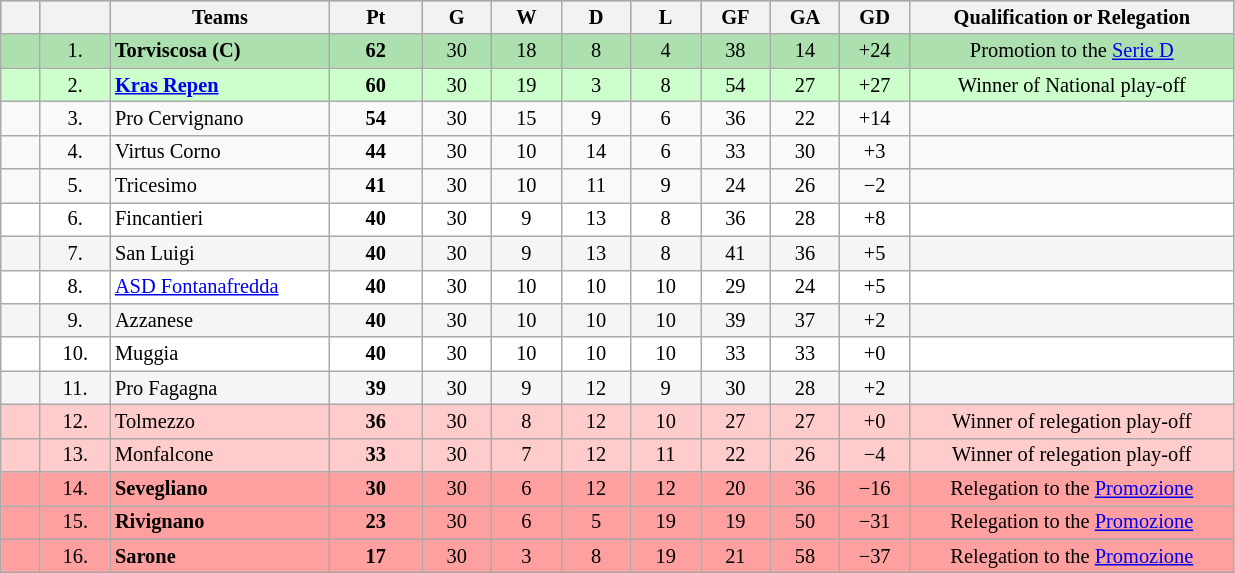<table class="wikitable sortable" align="center" style="font-size: 85%; border-collapse:collapse" border="0" cellspacing="0" cellpadding="2">
<tr align=center bgcolor=#98A1B2>
<th width=20></th>
<th width=40></th>
<th width=140><span>Teams</span></th>
<th width=55><span>Pt</span></th>
<th width=40><span>G</span></th>
<th width=40><span>W</span></th>
<th width=40><span>D</span></th>
<th width=40><span>L</span></th>
<th width=40><span>GF</span></th>
<th width=40><span>GA</span></th>
<th width=40><span>GD</span></th>
<th width=210><span>Qualification or Relegation</span></th>
</tr>
<tr align=center style="background:#ACE1AF;">
<td></td>
<td>1.</td>
<td style="text-align:left;"><strong>Torviscosa</strong> <strong>(C)</strong></td>
<td><strong>62</strong></td>
<td>30</td>
<td>18</td>
<td>8</td>
<td>4</td>
<td>38</td>
<td>14</td>
<td>+24</td>
<td>Promotion to the <a href='#'>Serie D</a></td>
</tr>
<tr align=center style="background:#ccffcc;">
<td></td>
<td>2.</td>
<td style="text-align:left;"><strong><a href='#'>Kras Repen</a></strong></td>
<td><strong>60</strong></td>
<td>30</td>
<td>19</td>
<td>3</td>
<td>8</td>
<td>54</td>
<td>27</td>
<td>+27</td>
<td>Winner of National play-off</td>
</tr>
<tr align=center style="background::#FFFFFF;">
<td></td>
<td>3.</td>
<td style="text-align:left;">Pro Cervignano</td>
<td><strong>54</strong></td>
<td>30</td>
<td>15</td>
<td>9</td>
<td>6</td>
<td>36</td>
<td>22</td>
<td>+14</td>
<td></td>
</tr>
<tr align=center style="background::#FFFFFF;">
<td></td>
<td>4.</td>
<td style="text-align:left;">Virtus Corno</td>
<td><strong>44</strong></td>
<td>30</td>
<td>10</td>
<td>14</td>
<td>6</td>
<td>33</td>
<td>30</td>
<td>+3</td>
<td></td>
</tr>
<tr align=center style="background::#FFFFFF;">
<td></td>
<td>5.</td>
<td style="text-align:left;">Tricesimo</td>
<td><strong>41</strong></td>
<td>30</td>
<td>10</td>
<td>11</td>
<td>9</td>
<td>24</td>
<td>26</td>
<td>−2</td>
<td></td>
</tr>
<tr align=center style="background:#FFFFFF;">
<td></td>
<td>6.</td>
<td style="text-align:left;">Fincantieri</td>
<td><strong>40</strong></td>
<td>30</td>
<td>9</td>
<td>13</td>
<td>8</td>
<td>36</td>
<td>28</td>
<td>+8</td>
<td></td>
</tr>
<tr align=center style="background:#F5F5F5;">
<td></td>
<td>7.</td>
<td style="text-align:left;">San Luigi</td>
<td><strong>40</strong></td>
<td>30</td>
<td>9</td>
<td>13</td>
<td>8</td>
<td>41</td>
<td>36</td>
<td>+5</td>
<td></td>
</tr>
<tr align=center style="background:#FFFFFF;">
<td></td>
<td>8.</td>
<td style="text-align:left;"><a href='#'>ASD Fontanafredda</a></td>
<td><strong>40</strong></td>
<td>30</td>
<td>10</td>
<td>10</td>
<td>10</td>
<td>29</td>
<td>24</td>
<td>+5</td>
<td></td>
</tr>
<tr align=center style="background:#F5F5F5;">
<td></td>
<td>9.</td>
<td style="text-align:left;">Azzanese</td>
<td><strong>40</strong></td>
<td>30</td>
<td>10</td>
<td>10</td>
<td>10</td>
<td>39</td>
<td>37</td>
<td>+2</td>
<td></td>
</tr>
<tr align=center style="background:#FFFFFF;">
<td></td>
<td>10.</td>
<td style="text-align:left;">Muggia</td>
<td><strong>40</strong></td>
<td>30</td>
<td>10</td>
<td>10</td>
<td>10</td>
<td>33</td>
<td>33</td>
<td>+0</td>
<td></td>
</tr>
<tr align=center style="background:#F5F5F5;">
<td></td>
<td>11.</td>
<td style="text-align:left;">Pro Fagagna</td>
<td><strong>39</strong></td>
<td>30</td>
<td>9</td>
<td>12</td>
<td>9</td>
<td>30</td>
<td>28</td>
<td>+2</td>
<td></td>
</tr>
<tr align=center style="background:#FFCCCC;">
<td></td>
<td>12.</td>
<td style="text-align:left;">Tolmezzo</td>
<td><strong>36</strong></td>
<td>30</td>
<td>8</td>
<td>12</td>
<td>10</td>
<td>27</td>
<td>27</td>
<td>+0</td>
<td>Winner of relegation play-off</td>
</tr>
<tr align=center style="background:#FFCCCC;">
<td></td>
<td>13.</td>
<td style="text-align:left;">Monfalcone</td>
<td><strong>33</strong></td>
<td>30</td>
<td>7</td>
<td>12</td>
<td>11</td>
<td>22</td>
<td>26</td>
<td>−4</td>
<td>Winner of relegation play-off</td>
</tr>
<tr align=center style="background:#FFA0A0;">
<td></td>
<td>14.</td>
<td style="text-align:left;"><strong>Sevegliano</strong></td>
<td><strong>30</strong></td>
<td>30</td>
<td>6</td>
<td>12</td>
<td>12</td>
<td>20</td>
<td>36</td>
<td>−16</td>
<td>Relegation to the <a href='#'>Promozione</a></td>
</tr>
<tr align=center style="background:#FFA0A0;">
<td></td>
<td>15.</td>
<td style="text-align:left;"><strong>Rivignano</strong></td>
<td><strong>23</strong></td>
<td>30</td>
<td>6</td>
<td>5</td>
<td>19</td>
<td>19</td>
<td>50</td>
<td>−31</td>
<td>Relegation to the <a href='#'>Promozione</a></td>
</tr>
<tr align=center style="background:#FFA0A0;">
<td></td>
<td>16.</td>
<td style="text-align:left;"><strong>Sarone</strong></td>
<td><strong>17</strong></td>
<td>30</td>
<td>3</td>
<td>8</td>
<td>19</td>
<td>21</td>
<td>58</td>
<td>−37</td>
<td>Relegation to the <a href='#'>Promozione</a></td>
</tr>
</table>
